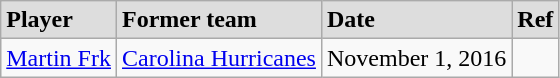<table class="wikitable">
<tr style="background:#ddd;">
<td><strong>Player</strong></td>
<td><strong>Former team</strong></td>
<td><strong>Date</strong></td>
<td><strong>Ref</strong></td>
</tr>
<tr>
<td><a href='#'>Martin Frk</a></td>
<td><a href='#'>Carolina Hurricanes</a></td>
<td>November 1, 2016</td>
<td></td>
</tr>
</table>
